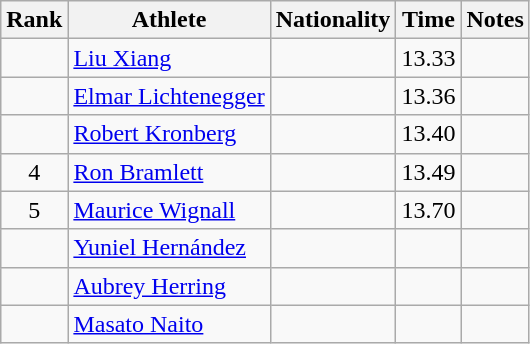<table class="wikitable sortable" style="text-align:center">
<tr>
<th>Rank</th>
<th>Athlete</th>
<th>Nationality</th>
<th>Time</th>
<th>Notes</th>
</tr>
<tr>
<td></td>
<td align=left><a href='#'>Liu Xiang</a></td>
<td align=left></td>
<td>13.33</td>
<td></td>
</tr>
<tr>
<td></td>
<td align=left><a href='#'>Elmar Lichtenegger</a></td>
<td align=left></td>
<td>13.36</td>
<td></td>
</tr>
<tr>
<td></td>
<td align=left><a href='#'>Robert Kronberg</a></td>
<td align=left></td>
<td>13.40</td>
<td></td>
</tr>
<tr>
<td>4</td>
<td align=left><a href='#'>Ron Bramlett</a></td>
<td align=left></td>
<td>13.49</td>
<td></td>
</tr>
<tr>
<td>5</td>
<td align=left><a href='#'>Maurice Wignall</a></td>
<td align=left></td>
<td>13.70</td>
<td></td>
</tr>
<tr>
<td></td>
<td align=left><a href='#'>Yuniel Hernández</a></td>
<td align=left></td>
<td></td>
<td></td>
</tr>
<tr>
<td></td>
<td align=left><a href='#'>Aubrey Herring</a></td>
<td align=left></td>
<td></td>
<td></td>
</tr>
<tr>
<td></td>
<td align=left><a href='#'>Masato Naito</a></td>
<td align=left></td>
<td></td>
<td></td>
</tr>
</table>
